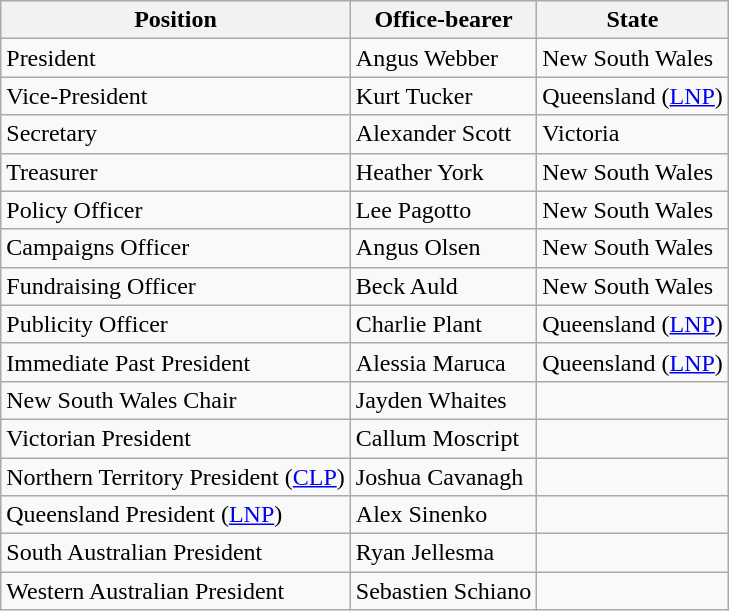<table class="wikitable sortable">
<tr>
<th>Position</th>
<th>Office-bearer</th>
<th>State</th>
</tr>
<tr>
<td>President</td>
<td>Angus Webber</td>
<td>New South Wales</td>
</tr>
<tr>
<td>Vice-President</td>
<td>Kurt Tucker</td>
<td>Queensland (<a href='#'>LNP</a>)</td>
</tr>
<tr>
<td>Secretary</td>
<td>Alexander Scott</td>
<td>Victoria</td>
</tr>
<tr>
<td>Treasurer</td>
<td>Heather York</td>
<td>New South Wales</td>
</tr>
<tr>
<td>Policy Officer</td>
<td>Lee Pagotto</td>
<td>New South Wales</td>
</tr>
<tr>
<td>Campaigns Officer</td>
<td>Angus Olsen</td>
<td>New South Wales</td>
</tr>
<tr>
<td>Fundraising Officer</td>
<td>Beck Auld</td>
<td>New South Wales</td>
</tr>
<tr>
<td>Publicity Officer</td>
<td>Charlie Plant</td>
<td>Queensland (<a href='#'>LNP</a>)</td>
</tr>
<tr>
<td>Immediate Past President</td>
<td>Alessia Maruca</td>
<td>Queensland (<a href='#'>LNP</a>)</td>
</tr>
<tr>
<td>New South Wales Chair</td>
<td>Jayden Whaites</td>
<td></td>
</tr>
<tr>
<td>Victorian President</td>
<td>Callum Moscript</td>
<td></td>
</tr>
<tr>
<td>Northern Territory President (<a href='#'>CLP</a>)</td>
<td>Joshua Cavanagh</td>
<td></td>
</tr>
<tr>
<td>Queensland President (<a href='#'>LNP</a>)</td>
<td>Alex Sinenko</td>
<td></td>
</tr>
<tr>
<td>South Australian President</td>
<td>Ryan Jellesma</td>
<td></td>
</tr>
<tr>
<td>Western Australian President</td>
<td>Sebastien Schiano</td>
<td></td>
</tr>
</table>
